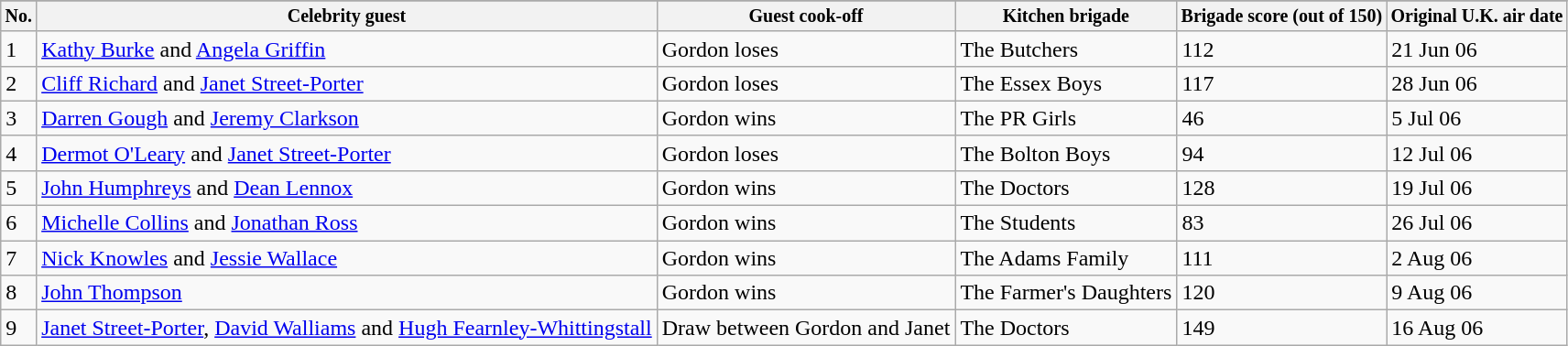<table class="wikitable">
<tr>
</tr>
<tr style="font-size:10pt;font-weight:bold">
<th>No.</th>
<th>Celebrity guest</th>
<th>Guest cook-off</th>
<th>Kitchen brigade</th>
<th>Brigade score (out of 150)</th>
<th>Original U.K. air date</th>
</tr>
<tr>
<td>1</td>
<td><a href='#'>Kathy Burke</a> and <a href='#'>Angela Griffin</a></td>
<td>Gordon loses</td>
<td>The Butchers</td>
<td>112</td>
<td>21 Jun 06</td>
</tr>
<tr>
<td>2</td>
<td><a href='#'>Cliff Richard</a> and <a href='#'>Janet Street-Porter</a></td>
<td>Gordon loses</td>
<td>The Essex Boys</td>
<td>117</td>
<td>28 Jun 06</td>
</tr>
<tr>
<td>3</td>
<td><a href='#'>Darren Gough</a> and <a href='#'>Jeremy Clarkson</a></td>
<td>Gordon wins</td>
<td>The PR Girls</td>
<td>46</td>
<td>5 Jul 06</td>
</tr>
<tr>
<td>4</td>
<td><a href='#'>Dermot O'Leary</a> and <a href='#'>Janet Street-Porter</a></td>
<td>Gordon loses</td>
<td>The Bolton Boys</td>
<td>94</td>
<td>12 Jul 06</td>
</tr>
<tr>
<td>5</td>
<td><a href='#'>John Humphreys</a> and <a href='#'>Dean Lennox</a></td>
<td>Gordon wins</td>
<td>The Doctors</td>
<td>128</td>
<td>19 Jul 06</td>
</tr>
<tr>
<td>6</td>
<td><a href='#'>Michelle Collins</a> and <a href='#'>Jonathan Ross</a></td>
<td>Gordon wins</td>
<td>The Students</td>
<td>83</td>
<td>26 Jul 06</td>
</tr>
<tr>
<td>7</td>
<td><a href='#'>Nick Knowles</a> and <a href='#'>Jessie Wallace</a></td>
<td>Gordon wins</td>
<td>The Adams Family</td>
<td>111</td>
<td>2 Aug 06</td>
</tr>
<tr>
<td>8</td>
<td><a href='#'>John Thompson</a></td>
<td>Gordon wins</td>
<td>The Farmer's Daughters</td>
<td>120</td>
<td>9 Aug 06</td>
</tr>
<tr>
<td>9</td>
<td><a href='#'>Janet Street-Porter</a>, <a href='#'>David Walliams</a> and <a href='#'>Hugh Fearnley-Whittingstall</a></td>
<td>Draw between Gordon and Janet</td>
<td>The Doctors</td>
<td>149</td>
<td>16 Aug 06</td>
</tr>
</table>
